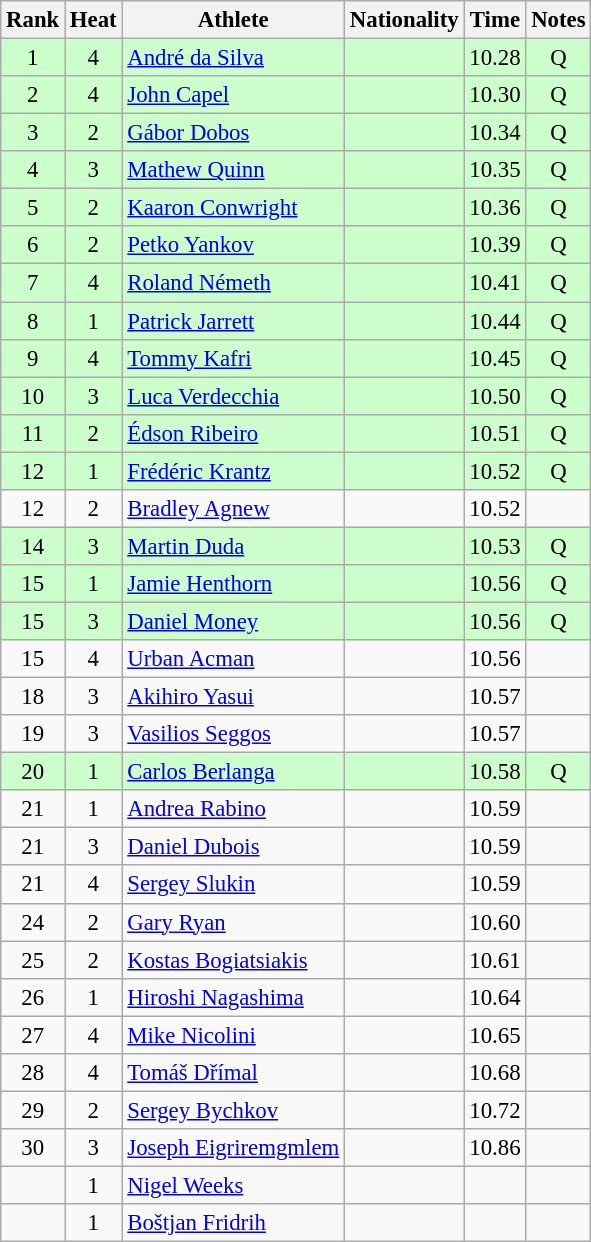<table class="wikitable sortable" style="text-align:center;font-size:95%">
<tr>
<th>Rank</th>
<th>Heat</th>
<th>Athlete</th>
<th>Nationality</th>
<th>Time</th>
<th>Notes</th>
</tr>
<tr bgcolor=ccffcc>
<td>1</td>
<td>4</td>
<td align="left"><a href='#'>André da Silva</a></td>
<td align=left></td>
<td>10.28</td>
<td>Q</td>
</tr>
<tr bgcolor=ccffcc>
<td>2</td>
<td>4</td>
<td align="left"><a href='#'>John Capel</a></td>
<td align=left></td>
<td>10.30</td>
<td>Q</td>
</tr>
<tr bgcolor=ccffcc>
<td>3</td>
<td>2</td>
<td align="left"><a href='#'>Gábor Dobos</a></td>
<td align=left></td>
<td>10.34</td>
<td>Q</td>
</tr>
<tr bgcolor=ccffcc>
<td>4</td>
<td>3</td>
<td align="left"><a href='#'>Mathew Quinn</a></td>
<td align=left></td>
<td>10.35</td>
<td>Q</td>
</tr>
<tr bgcolor=ccffcc>
<td>5</td>
<td>2</td>
<td align="left"><a href='#'>Kaaron Conwright</a></td>
<td align=left></td>
<td>10.36</td>
<td>Q</td>
</tr>
<tr bgcolor=ccffcc>
<td>6</td>
<td>2</td>
<td align="left"><a href='#'>Petko Yankov</a></td>
<td align=left></td>
<td>10.39</td>
<td>Q</td>
</tr>
<tr bgcolor=ccffcc>
<td>7</td>
<td>4</td>
<td align="left"><a href='#'>Roland Németh</a></td>
<td align=left></td>
<td>10.41</td>
<td>Q</td>
</tr>
<tr bgcolor=ccffcc>
<td>8</td>
<td>1</td>
<td align="left"><a href='#'>Patrick Jarrett</a></td>
<td align=left></td>
<td>10.44</td>
<td>Q</td>
</tr>
<tr bgcolor=ccffcc>
<td>9</td>
<td>4</td>
<td align="left"><a href='#'>Tommy Kafri</a></td>
<td align=left></td>
<td>10.45</td>
<td>Q</td>
</tr>
<tr bgcolor=ccffcc>
<td>10</td>
<td>3</td>
<td align="left"><a href='#'>Luca Verdecchia</a></td>
<td align=left></td>
<td>10.50</td>
<td>Q</td>
</tr>
<tr bgcolor=ccffcc>
<td>11</td>
<td>2</td>
<td align="left"><a href='#'>Édson Ribeiro</a></td>
<td align=left></td>
<td>10.51</td>
<td>Q</td>
</tr>
<tr bgcolor=ccffcc>
<td>12</td>
<td>1</td>
<td align="left"><a href='#'>Frédéric Krantz</a></td>
<td align=left></td>
<td>10.52</td>
<td>Q</td>
</tr>
<tr>
<td>12</td>
<td>2</td>
<td align="left"><a href='#'>Bradley Agnew</a></td>
<td align=left></td>
<td>10.52</td>
<td></td>
</tr>
<tr bgcolor=ccffcc>
<td>14</td>
<td>3</td>
<td align="left"><a href='#'>Martin Duda</a></td>
<td align=left></td>
<td>10.53</td>
<td>Q</td>
</tr>
<tr bgcolor=ccffcc>
<td>15</td>
<td>1</td>
<td align="left"><a href='#'>Jamie Henthorn</a></td>
<td align=left></td>
<td>10.56</td>
<td>Q</td>
</tr>
<tr bgcolor=ccffcc>
<td>15</td>
<td>3</td>
<td align="left"><a href='#'>Daniel Money</a></td>
<td align=left></td>
<td>10.56</td>
<td>Q</td>
</tr>
<tr>
<td>15</td>
<td>4</td>
<td align="left"><a href='#'>Urban Acman</a></td>
<td align=left></td>
<td>10.56</td>
<td></td>
</tr>
<tr>
<td>18</td>
<td>3</td>
<td align="left"><a href='#'>Akihiro Yasui</a></td>
<td align=left></td>
<td>10.57</td>
<td></td>
</tr>
<tr>
<td>19</td>
<td>3</td>
<td align="left"><a href='#'>Vasilios Seggos</a></td>
<td align=left></td>
<td>10.57</td>
<td></td>
</tr>
<tr bgcolor=ccffcc>
<td>20</td>
<td>1</td>
<td align="left"><a href='#'>Carlos Berlanga</a></td>
<td align=left></td>
<td>10.58</td>
<td>Q</td>
</tr>
<tr>
<td>21</td>
<td>1</td>
<td align="left"><a href='#'>Andrea Rabino</a></td>
<td align=left></td>
<td>10.59</td>
<td></td>
</tr>
<tr>
<td>21</td>
<td>3</td>
<td align="left"><a href='#'>Daniel Dubois</a></td>
<td align=left></td>
<td>10.59</td>
<td></td>
</tr>
<tr>
<td>21</td>
<td>4</td>
<td align="left"><a href='#'>Sergey Slukin</a></td>
<td align=left></td>
<td>10.59</td>
<td></td>
</tr>
<tr>
<td>24</td>
<td>2</td>
<td align="left"><a href='#'>Gary Ryan</a></td>
<td align=left></td>
<td>10.60</td>
<td></td>
</tr>
<tr>
<td>25</td>
<td>2</td>
<td align="left"><a href='#'>Kostas Bogiatsiakis</a></td>
<td align=left></td>
<td>10.61</td>
<td></td>
</tr>
<tr>
<td>26</td>
<td>1</td>
<td align="left"><a href='#'>Hiroshi Nagashima</a></td>
<td align=left></td>
<td>10.64</td>
<td></td>
</tr>
<tr>
<td>27</td>
<td>4</td>
<td align="left"><a href='#'>Mike Nicolini</a></td>
<td align=left></td>
<td>10.65</td>
<td></td>
</tr>
<tr>
<td>28</td>
<td>4</td>
<td align="left"><a href='#'>Tomáš Dřímal</a></td>
<td align=left></td>
<td>10.68</td>
<td></td>
</tr>
<tr>
<td>29</td>
<td>2</td>
<td align="left"><a href='#'>Sergey Bychkov</a></td>
<td align=left></td>
<td>10.72</td>
<td></td>
</tr>
<tr>
<td>30</td>
<td>3</td>
<td align="left"><a href='#'>Joseph Eigriremgmlem</a></td>
<td align=left></td>
<td>10.86</td>
<td></td>
</tr>
<tr>
<td></td>
<td>1</td>
<td align="left"><a href='#'>Nigel Weeks</a></td>
<td align=left></td>
<td></td>
<td></td>
</tr>
<tr>
<td></td>
<td>1</td>
<td align="left"><a href='#'>Boštjan Fridrih</a></td>
<td align=left></td>
<td></td>
<td></td>
</tr>
</table>
